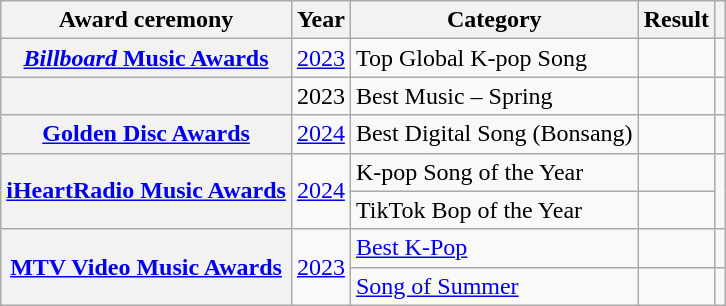<table class="wikitable plainrowheaders sortable">
<tr>
<th scope="col">Award ceremony</th>
<th scope="col">Year</th>
<th scope="col">Category</th>
<th scope="col">Result</th>
<th scope="col" class="unsortable"></th>
</tr>
<tr>
<th scope="row"><a href='#'><em>Billboard</em> Music Awards</a></th>
<td style="text-align:center"><a href='#'>2023</a></td>
<td>Top Global K-pop Song</td>
<td></td>
<td style="text-align:center"></td>
</tr>
<tr>
<th scope="row"></th>
<td style="text-align:center">2023</td>
<td>Best Music – Spring</td>
<td></td>
<td style="text-align:center"></td>
</tr>
<tr>
<th scope="row"><a href='#'>Golden Disc Awards</a></th>
<td style="text-align:center"><a href='#'>2024</a></td>
<td>Best Digital Song (Bonsang)</td>
<td></td>
<td style="text-align:center"></td>
</tr>
<tr>
<th scope="row" rowspan="2"><a href='#'>iHeartRadio Music Awards</a></th>
<td rowspan="2" style="text-align:center"><a href='#'>2024</a></td>
<td>K-pop Song of the Year</td>
<td></td>
<td rowspan="2" style="text-align:center"></td>
</tr>
<tr>
<td>TikTok Bop of the Year</td>
<td></td>
</tr>
<tr>
<th scope="row" rowspan="2"><a href='#'>MTV Video Music Awards</a></th>
<td rowspan="2" style="text-align:center"><a href='#'>2023</a></td>
<td><a href='#'>Best K-Pop</a></td>
<td></td>
<td style="text-align:center"></td>
</tr>
<tr>
<td><a href='#'>Song of Summer</a></td>
<td></td>
<td style="text-align:center"></td>
</tr>
</table>
